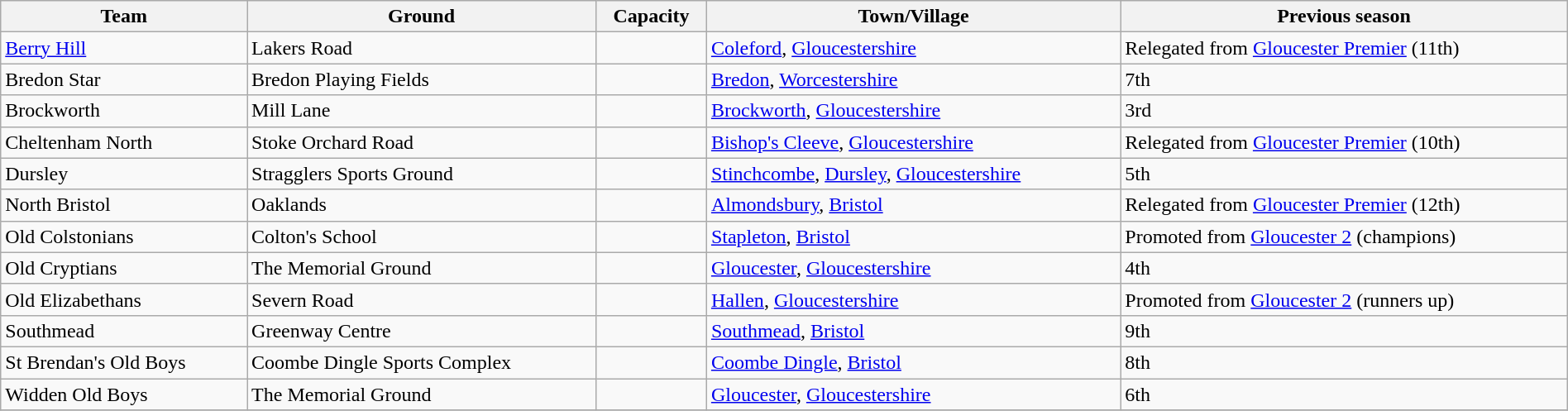<table class="wikitable sortable" width=100%>
<tr>
<th>Team</th>
<th>Ground</th>
<th>Capacity</th>
<th>Town/Village</th>
<th>Previous season</th>
</tr>
<tr>
<td><a href='#'>Berry Hill</a></td>
<td>Lakers Road</td>
<td></td>
<td><a href='#'>Coleford</a>, <a href='#'>Gloucestershire</a></td>
<td>Relegated from <a href='#'>Gloucester Premier</a> (11th)</td>
</tr>
<tr>
<td>Bredon Star</td>
<td>Bredon Playing Fields</td>
<td></td>
<td><a href='#'>Bredon</a>, <a href='#'>Worcestershire</a></td>
<td>7th</td>
</tr>
<tr>
<td>Brockworth</td>
<td>Mill Lane</td>
<td></td>
<td><a href='#'>Brockworth</a>, <a href='#'>Gloucestershire</a></td>
<td>3rd</td>
</tr>
<tr>
<td>Cheltenham North</td>
<td>Stoke Orchard Road</td>
<td></td>
<td><a href='#'>Bishop's Cleeve</a>, <a href='#'>Gloucestershire</a></td>
<td>Relegated from <a href='#'>Gloucester Premier</a> (10th)</td>
</tr>
<tr>
<td>Dursley</td>
<td>Stragglers Sports Ground</td>
<td></td>
<td><a href='#'>Stinchcombe</a>, <a href='#'>Dursley</a>, <a href='#'>Gloucestershire</a></td>
<td>5th</td>
</tr>
<tr>
<td>North Bristol</td>
<td>Oaklands</td>
<td></td>
<td><a href='#'>Almondsbury</a>, <a href='#'>Bristol</a></td>
<td>Relegated from <a href='#'>Gloucester Premier</a> (12th)</td>
</tr>
<tr>
<td>Old Colstonians</td>
<td>Colton's School</td>
<td></td>
<td><a href='#'>Stapleton</a>, <a href='#'>Bristol</a></td>
<td>Promoted from <a href='#'>Gloucester 2</a> (champions)</td>
</tr>
<tr>
<td>Old Cryptians</td>
<td>The Memorial Ground</td>
<td></td>
<td><a href='#'>Gloucester</a>, <a href='#'>Gloucestershire</a></td>
<td>4th</td>
</tr>
<tr>
<td>Old Elizabethans</td>
<td>Severn Road</td>
<td></td>
<td><a href='#'>Hallen</a>, <a href='#'>Gloucestershire</a></td>
<td>Promoted from <a href='#'>Gloucester 2</a> (runners up)</td>
</tr>
<tr>
<td>Southmead</td>
<td>Greenway Centre</td>
<td></td>
<td><a href='#'>Southmead</a>, <a href='#'>Bristol</a></td>
<td>9th</td>
</tr>
<tr>
<td>St Brendan's Old Boys</td>
<td>Coombe Dingle Sports Complex</td>
<td></td>
<td><a href='#'>Coombe Dingle</a>, <a href='#'>Bristol</a></td>
<td>8th</td>
</tr>
<tr>
<td>Widden Old Boys</td>
<td>The Memorial Ground</td>
<td></td>
<td><a href='#'>Gloucester</a>, <a href='#'>Gloucestershire</a></td>
<td>6th</td>
</tr>
<tr>
</tr>
</table>
